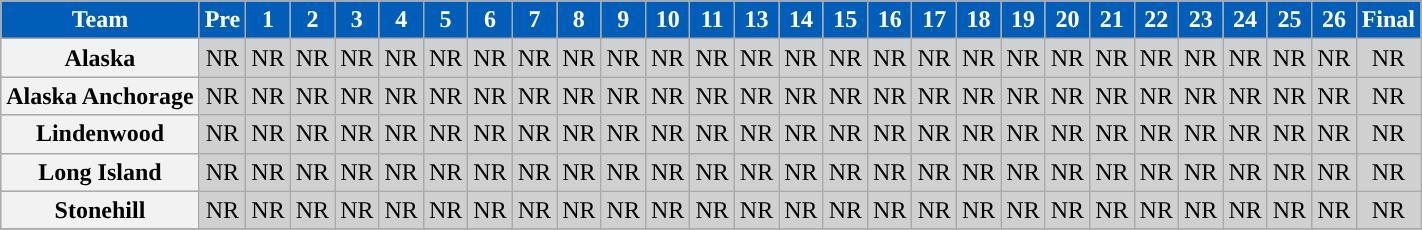<table class="wikitable sortable" style="text-align: center;">
<tr>
<th style="color:white; background:#005EB8">Team</th>
<th style="color:white; background:#005EB8">Pre</th>
<th style="color:white; background:#005EB8">1</th>
<th style="color:white; background:#005EB8">2</th>
<th style="color:white; background:#005EB8">3</th>
<th style="color:white; background:#005EB8">4</th>
<th style="color:white; background:#005EB8">5</th>
<th style="color:white; background:#005EB8">6</th>
<th style="color:white; background:#005EB8">7</th>
<th style="color:white; background:#005EB8">8</th>
<th style="color:white; background:#005EB8">9</th>
<th style="color:white; background:#005EB8">10</th>
<th style="color:white; background:#005EB8">11</th>
<th style="color:white; background:#005EB8">13</th>
<th style="color:white; background:#005EB8">14</th>
<th style="color:white; background:#005EB8">15</th>
<th style="color:white; background:#005EB8">16</th>
<th style="color:white; background:#005EB8">17</th>
<th style="color:white; background:#005EB8">18</th>
<th style="color:white; background:#005EB8">19</th>
<th style="color:white; background:#005EB8">20</th>
<th style="color:white; background:#005EB8">21</th>
<th style="color:white; background:#005EB8">22</th>
<th style="color:white; background:#005EB8">23</th>
<th style="color:white; background:#005EB8">24</th>
<th style="color:white; background:#005EB8">25</th>
<th style="color:white; background:#005EB8">26</th>
<th style="color:white; background:#005EB8">Final</th>
</tr>
<tr bgcolor=d0d0d0>
<th>Alaska</th>
<td>NR</td>
<td>NR</td>
<td>NR</td>
<td>NR</td>
<td>NR</td>
<td>NR</td>
<td>NR</td>
<td>NR</td>
<td>NR</td>
<td>NR</td>
<td>NR</td>
<td>NR</td>
<td>NR</td>
<td>NR</td>
<td>NR</td>
<td>NR</td>
<td>NR</td>
<td>NR</td>
<td>NR</td>
<td>NR</td>
<td>NR</td>
<td>NR</td>
<td>NR</td>
<td>NR</td>
<td>NR</td>
<td>NR</td>
<td>NR</td>
</tr>
<tr bgcolor=d0d0d0>
<th>Alaska Anchorage</th>
<td>NR</td>
<td>NR</td>
<td>NR</td>
<td>NR</td>
<td>NR</td>
<td>NR</td>
<td>NR</td>
<td>NR</td>
<td>NR</td>
<td>NR</td>
<td>NR</td>
<td>NR</td>
<td>NR</td>
<td>NR</td>
<td>NR</td>
<td>NR</td>
<td>NR</td>
<td>NR</td>
<td>NR</td>
<td>NR</td>
<td>NR</td>
<td>NR</td>
<td>NR</td>
<td>NR</td>
<td>NR</td>
<td>NR</td>
<td>NR</td>
</tr>
<tr bgcolor=d0d0d0>
<th>Lindenwood</th>
<td>NR</td>
<td>NR</td>
<td>NR</td>
<td>NR</td>
<td>NR</td>
<td>NR</td>
<td>NR</td>
<td>NR</td>
<td>NR</td>
<td>NR</td>
<td>NR</td>
<td>NR</td>
<td>NR</td>
<td>NR</td>
<td>NR</td>
<td>NR</td>
<td>NR</td>
<td>NR</td>
<td>NR</td>
<td>NR</td>
<td>NR</td>
<td>NR</td>
<td>NR</td>
<td>NR</td>
<td>NR</td>
<td>NR</td>
<td>NR</td>
</tr>
<tr bgcolor=d0d0d0>
<th>Long Island</th>
<td>NR</td>
<td>NR</td>
<td>NR</td>
<td>NR</td>
<td>NR</td>
<td>NR</td>
<td>NR</td>
<td>NR</td>
<td>NR</td>
<td>NR</td>
<td>NR</td>
<td>NR</td>
<td>NR</td>
<td>NR</td>
<td>NR</td>
<td>NR</td>
<td>NR</td>
<td>NR</td>
<td>NR</td>
<td>NR</td>
<td>NR</td>
<td>NR</td>
<td>NR</td>
<td>NR</td>
<td>NR</td>
<td>NR</td>
<td>NR</td>
</tr>
<tr bgcolor=d0d0d0>
<th>Stonehill</th>
<td>NR</td>
<td>NR</td>
<td>NR</td>
<td>NR</td>
<td>NR</td>
<td>NR</td>
<td>NR</td>
<td>NR</td>
<td>NR</td>
<td>NR</td>
<td>NR</td>
<td>NR</td>
<td>NR</td>
<td>NR</td>
<td>NR</td>
<td>NR</td>
<td>NR</td>
<td>NR</td>
<td>NR</td>
<td>NR</td>
<td>NR</td>
<td>NR</td>
<td>NR</td>
<td>NR</td>
<td>NR</td>
<td>NR</td>
<td>NR</td>
</tr>
<tr>
</tr>
</table>
